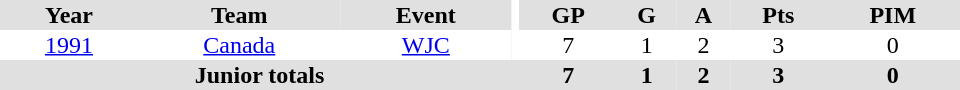<table border="0" cellpadding="1" cellspacing="0" ID="Table3" style="text-align:center; width:40em">
<tr bgcolor="#e0e0e0">
<th>Year</th>
<th>Team</th>
<th>Event</th>
<th rowspan="102" bgcolor="#ffffff"></th>
<th>GP</th>
<th>G</th>
<th>A</th>
<th>Pts</th>
<th>PIM</th>
</tr>
<tr>
<td><a href='#'>1991</a></td>
<td><a href='#'>Canada</a></td>
<td><a href='#'>WJC</a></td>
<td>7</td>
<td>1</td>
<td>2</td>
<td>3</td>
<td>0</td>
</tr>
<tr bgcolor="#e0e0e0">
<th colspan="4">Junior totals</th>
<th>7</th>
<th>1</th>
<th>2</th>
<th>3</th>
<th>0</th>
</tr>
</table>
